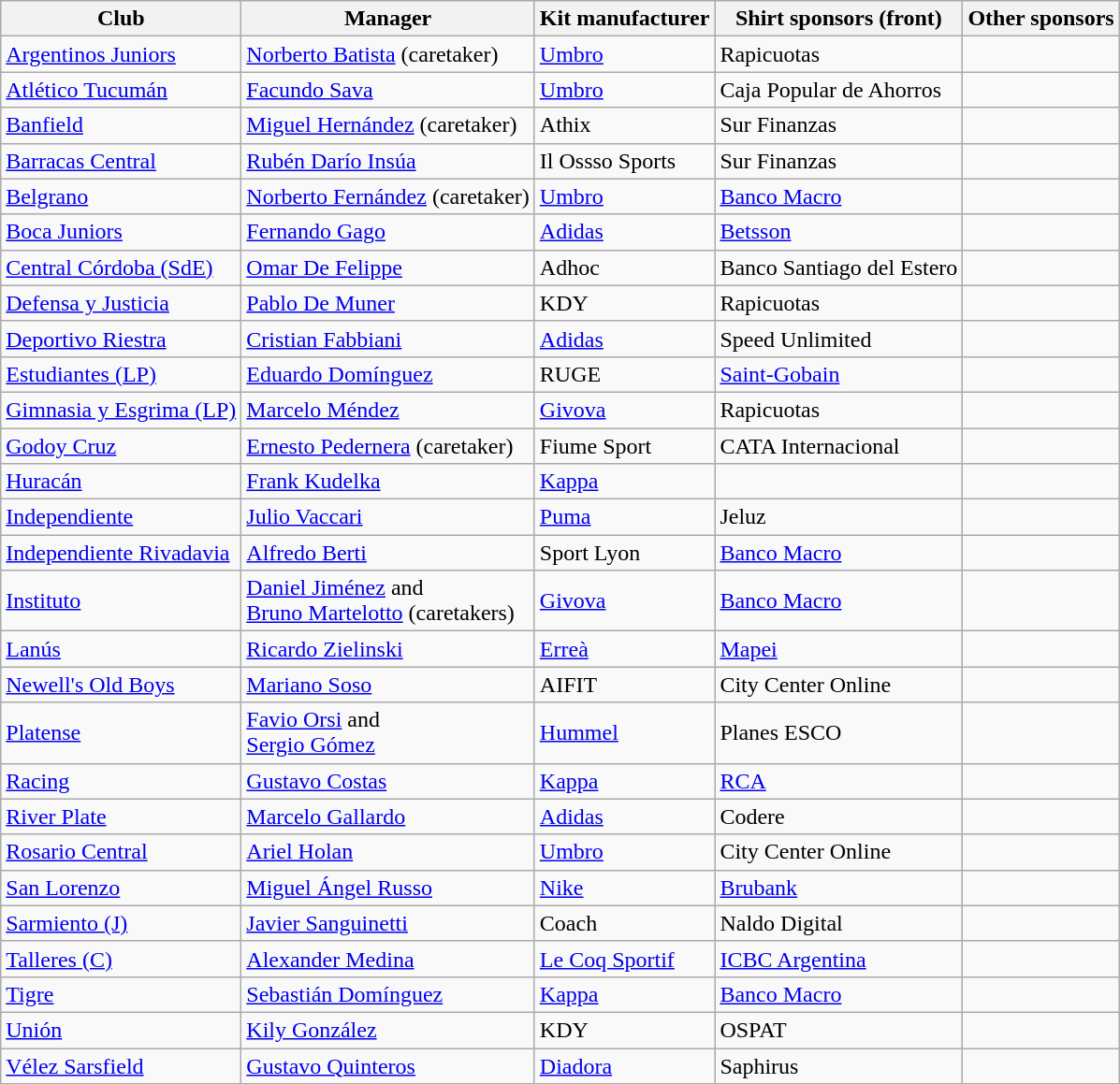<table class="wikitable sortable">
<tr>
<th>Club</th>
<th>Manager</th>
<th>Kit manufacturer</th>
<th>Shirt sponsors (front)</th>
<th class="unsortable">Other sponsors</th>
</tr>
<tr>
<td><a href='#'>Argentinos Juniors</a></td>
<td> <a href='#'>Norberto Batista</a> (caretaker)</td>
<td><a href='#'>Umbro</a></td>
<td>Rapicuotas</td>
<td></td>
</tr>
<tr>
<td><a href='#'>Atlético Tucumán</a></td>
<td> <a href='#'>Facundo Sava</a></td>
<td><a href='#'>Umbro</a></td>
<td>Caja Popular de Ahorros</td>
<td></td>
</tr>
<tr>
<td><a href='#'>Banfield</a></td>
<td> <a href='#'>Miguel Hernández</a> (caretaker)</td>
<td>Athix</td>
<td>Sur Finanzas</td>
<td></td>
</tr>
<tr>
<td><a href='#'>Barracas Central</a></td>
<td> <a href='#'>Rubén Darío Insúa</a></td>
<td>Il Ossso Sports</td>
<td>Sur Finanzas</td>
<td></td>
</tr>
<tr>
<td><a href='#'>Belgrano</a></td>
<td> <a href='#'>Norberto Fernández</a> (caretaker)</td>
<td><a href='#'>Umbro</a></td>
<td><a href='#'>Banco Macro</a></td>
<td></td>
</tr>
<tr>
<td><a href='#'>Boca Juniors</a></td>
<td> <a href='#'>Fernando Gago</a></td>
<td><a href='#'>Adidas</a></td>
<td><a href='#'>Betsson</a></td>
<td></td>
</tr>
<tr>
<td><a href='#'>Central Córdoba (SdE)</a></td>
<td> <a href='#'>Omar De Felippe</a></td>
<td>Adhoc</td>
<td>Banco Santiago del Estero</td>
<td></td>
</tr>
<tr>
<td><a href='#'>Defensa y Justicia</a></td>
<td> <a href='#'>Pablo De Muner</a></td>
<td>KDY</td>
<td>Rapicuotas</td>
<td></td>
</tr>
<tr>
<td><a href='#'>Deportivo Riestra</a></td>
<td> <a href='#'>Cristian Fabbiani</a></td>
<td><a href='#'>Adidas</a></td>
<td>Speed Unlimited</td>
<td></td>
</tr>
<tr>
<td><a href='#'>Estudiantes (LP)</a></td>
<td> <a href='#'>Eduardo Domínguez</a></td>
<td>RUGE</td>
<td><a href='#'>Saint-Gobain</a></td>
<td></td>
</tr>
<tr>
<td><a href='#'>Gimnasia y Esgrima (LP)</a></td>
<td> <a href='#'>Marcelo Méndez</a></td>
<td><a href='#'>Givova</a></td>
<td>Rapicuotas</td>
<td></td>
</tr>
<tr>
<td><a href='#'>Godoy Cruz</a></td>
<td> <a href='#'>Ernesto Pedernera</a> (caretaker)</td>
<td>Fiume Sport</td>
<td>CATA Internacional</td>
<td></td>
</tr>
<tr>
<td><a href='#'>Huracán</a></td>
<td> <a href='#'>Frank Kudelka</a></td>
<td><a href='#'>Kappa</a></td>
<td></td>
<td></td>
</tr>
<tr>
<td><a href='#'>Independiente</a></td>
<td> <a href='#'>Julio Vaccari</a></td>
<td><a href='#'>Puma</a></td>
<td>Jeluz</td>
<td></td>
</tr>
<tr>
<td><a href='#'>Independiente Rivadavia</a></td>
<td> <a href='#'>Alfredo Berti</a></td>
<td>Sport Lyon</td>
<td><a href='#'>Banco Macro</a></td>
<td></td>
</tr>
<tr>
<td><a href='#'>Instituto</a></td>
<td> <a href='#'>Daniel Jiménez</a> and<br> <a href='#'>Bruno Martelotto</a> (caretakers)</td>
<td><a href='#'>Givova</a></td>
<td><a href='#'>Banco Macro</a></td>
<td></td>
</tr>
<tr>
<td><a href='#'>Lanús</a></td>
<td> <a href='#'>Ricardo Zielinski</a></td>
<td><a href='#'>Erreà</a></td>
<td><a href='#'>Mapei</a></td>
<td></td>
</tr>
<tr>
<td><a href='#'>Newell's Old Boys</a></td>
<td> <a href='#'>Mariano Soso</a></td>
<td>AIFIT</td>
<td>City Center Online</td>
<td></td>
</tr>
<tr>
<td><a href='#'>Platense</a></td>
<td> <a href='#'>Favio Orsi</a> and<br> <a href='#'>Sergio Gómez</a></td>
<td><a href='#'>Hummel</a></td>
<td>Planes ESCO</td>
<td></td>
</tr>
<tr>
<td><a href='#'>Racing</a></td>
<td> <a href='#'>Gustavo Costas</a></td>
<td><a href='#'>Kappa</a></td>
<td><a href='#'>RCA</a></td>
<td></td>
</tr>
<tr>
<td><a href='#'>River Plate</a></td>
<td> <a href='#'>Marcelo Gallardo</a></td>
<td><a href='#'>Adidas</a></td>
<td>Codere</td>
<td></td>
</tr>
<tr>
<td><a href='#'>Rosario Central</a></td>
<td> <a href='#'>Ariel Holan</a></td>
<td><a href='#'>Umbro</a></td>
<td>City Center Online</td>
<td></td>
</tr>
<tr>
<td><a href='#'>San Lorenzo</a></td>
<td> <a href='#'>Miguel Ángel Russo</a></td>
<td><a href='#'>Nike</a></td>
<td><a href='#'>Brubank</a></td>
<td></td>
</tr>
<tr>
<td><a href='#'>Sarmiento (J)</a></td>
<td> <a href='#'>Javier Sanguinetti</a></td>
<td>Coach</td>
<td>Naldo Digital</td>
<td></td>
</tr>
<tr>
<td><a href='#'>Talleres (C)</a></td>
<td> <a href='#'>Alexander Medina</a></td>
<td><a href='#'>Le Coq Sportif</a></td>
<td><a href='#'>ICBC Argentina</a></td>
<td></td>
</tr>
<tr>
<td><a href='#'>Tigre</a></td>
<td> <a href='#'>Sebastián Domínguez</a></td>
<td><a href='#'>Kappa</a></td>
<td><a href='#'>Banco Macro</a></td>
<td></td>
</tr>
<tr>
<td><a href='#'>Unión</a></td>
<td> <a href='#'>Kily González</a></td>
<td>KDY</td>
<td>OSPAT</td>
<td></td>
</tr>
<tr>
<td><a href='#'>Vélez Sarsfield</a></td>
<td> <a href='#'>Gustavo Quinteros</a></td>
<td><a href='#'>Diadora</a></td>
<td>Saphirus</td>
<td></td>
</tr>
</table>
